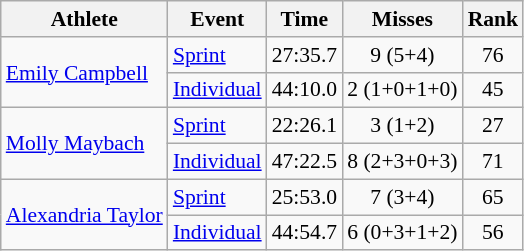<table class="wikitable" style="font-size:90%">
<tr>
<th>Athlete</th>
<th>Event</th>
<th>Time</th>
<th>Misses</th>
<th>Rank</th>
</tr>
<tr align=center>
<td align=left rowspan=2><a href='#'>Emily Campbell</a></td>
<td align=left><a href='#'>Sprint</a></td>
<td>27:35.7</td>
<td>9 (5+4)</td>
<td>76</td>
</tr>
<tr align=center>
<td align=left><a href='#'>Individual</a></td>
<td>44:10.0</td>
<td>2 (1+0+1+0)</td>
<td>45</td>
</tr>
<tr align=center>
<td align=left rowspan=2><a href='#'>Molly Maybach</a></td>
<td align=left><a href='#'>Sprint</a></td>
<td>22:26.1</td>
<td>3 (1+2)</td>
<td>27</td>
</tr>
<tr align=center>
<td align=left><a href='#'>Individual</a></td>
<td>47:22.5</td>
<td>8 (2+3+0+3)</td>
<td>71</td>
</tr>
<tr align=center>
<td align=left rowspan=2><a href='#'>Alexandria Taylor</a></td>
<td align=left><a href='#'>Sprint</a></td>
<td>25:53.0</td>
<td>7 (3+4)</td>
<td>65</td>
</tr>
<tr align=center>
<td align=left><a href='#'>Individual</a></td>
<td>44:54.7</td>
<td>6 (0+3+1+2)</td>
<td>56</td>
</tr>
</table>
